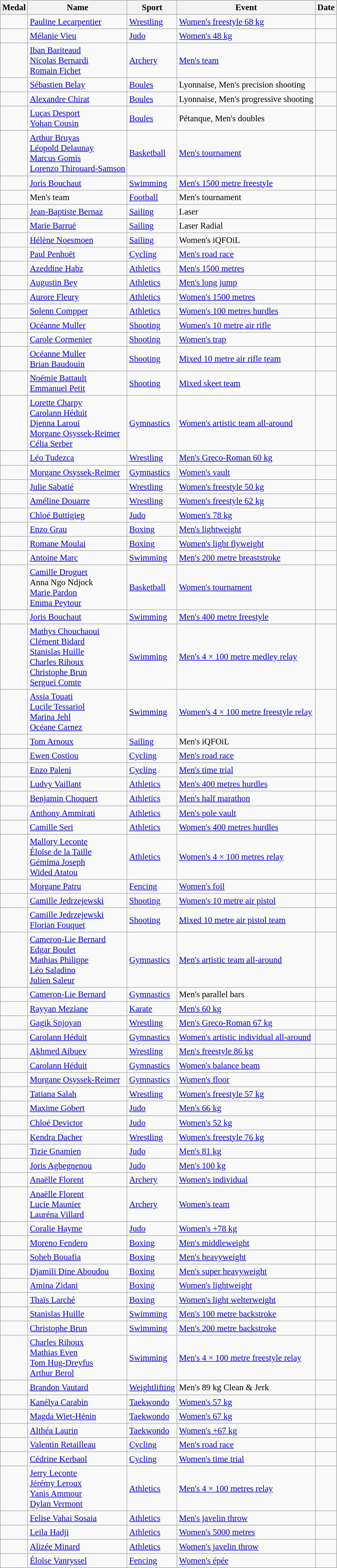<table class="wikitable sortable" style="font-size: 95%;">
<tr>
<th>Medal</th>
<th>Name</th>
<th>Sport</th>
<th>Event</th>
<th>Date</th>
</tr>
<tr>
<td></td>
<td><a href='#'>Pauline Lecarpentier</a></td>
<td><a href='#'>Wrestling</a></td>
<td><a href='#'>Women's freestyle 68 kg</a></td>
<td></td>
</tr>
<tr>
<td></td>
<td><a href='#'>Mélanie Vieu</a></td>
<td><a href='#'>Judo</a></td>
<td><a href='#'>Women's 48 kg</a></td>
<td></td>
</tr>
<tr>
<td></td>
<td><a href='#'>Iban Bariteaud</a><br><a href='#'>Nicolas Bernardi</a><br><a href='#'>Romain Fichet</a></td>
<td><a href='#'>Archery</a></td>
<td><a href='#'>Men's team</a></td>
<td></td>
</tr>
<tr>
<td></td>
<td><a href='#'>Sébastien Belay</a></td>
<td><a href='#'>Boules</a></td>
<td>Lyonnaise, Men's precision shooting</td>
<td></td>
</tr>
<tr>
<td></td>
<td><a href='#'>Alexandre Chirat</a></td>
<td><a href='#'>Boules</a></td>
<td>Lyonnaise, Men's progressive shooting</td>
<td></td>
</tr>
<tr>
<td></td>
<td><a href='#'>Lucas Desport</a><br><a href='#'>Yohan Cousin</a></td>
<td><a href='#'>Boules</a></td>
<td>Pétanque, Men's doubles</td>
<td></td>
</tr>
<tr>
<td></td>
<td><a href='#'>Arthur Bruyas</a><br><a href='#'>Léopold Delaunay</a><br><a href='#'>Marcus Gomis</a><br><a href='#'>Lorenzo Thirouard-Samson</a></td>
<td><a href='#'>Basketball</a></td>
<td><a href='#'>Men's tournament</a></td>
<td></td>
</tr>
<tr>
<td></td>
<td><a href='#'>Joris Bouchaut</a></td>
<td><a href='#'>Swimming</a></td>
<td><a href='#'>Men's 1500 metre freestyle</a></td>
<td></td>
</tr>
<tr>
<td></td>
<td>Men's team</td>
<td><a href='#'>Football</a></td>
<td>Men's tournament</td>
<td></td>
</tr>
<tr>
<td></td>
<td><a href='#'>Jean-Baptiste Bernaz</a></td>
<td><a href='#'>Sailing</a></td>
<td>Laser</td>
<td></td>
</tr>
<tr>
<td></td>
<td><a href='#'>Marie Barrué</a></td>
<td><a href='#'>Sailing</a></td>
<td>Laser Radial</td>
<td></td>
</tr>
<tr>
<td></td>
<td><a href='#'>Hélène Noesmoen</a></td>
<td><a href='#'>Sailing</a></td>
<td>Women's iQFOiL</td>
<td></td>
</tr>
<tr>
<td></td>
<td><a href='#'>Paul Penhoët</a></td>
<td><a href='#'>Cycling</a></td>
<td><a href='#'>Men's road race</a></td>
<td></td>
</tr>
<tr>
<td></td>
<td><a href='#'>Azeddine Habz</a></td>
<td><a href='#'>Athletics</a></td>
<td><a href='#'>Men's 1500 metres</a></td>
<td></td>
</tr>
<tr>
<td></td>
<td><a href='#'>Augustin Bey</a></td>
<td><a href='#'>Athletics</a></td>
<td><a href='#'>Men's long jump</a></td>
<td></td>
</tr>
<tr>
<td></td>
<td><a href='#'>Aurore Fleury</a></td>
<td><a href='#'>Athletics</a></td>
<td><a href='#'>Women's 1500 metres</a></td>
<td></td>
</tr>
<tr>
<td></td>
<td><a href='#'>Solenn Compper</a></td>
<td><a href='#'>Athletics</a></td>
<td><a href='#'>Women's 100 metres hurdles</a></td>
<td></td>
</tr>
<tr>
<td></td>
<td><a href='#'>Océanne Muller</a></td>
<td><a href='#'>Shooting</a></td>
<td><a href='#'>Women's 10 metre air rifle</a></td>
<td></td>
</tr>
<tr>
<td></td>
<td><a href='#'>Carole Cormenier</a></td>
<td><a href='#'>Shooting</a></td>
<td><a href='#'>Women's trap</a></td>
<td></td>
</tr>
<tr>
<td></td>
<td><a href='#'>Océanne Muller</a><br><a href='#'>Brian Baudouin</a></td>
<td><a href='#'>Shooting</a></td>
<td><a href='#'>Mixed 10 metre air rifle team</a></td>
<td></td>
</tr>
<tr>
<td></td>
<td><a href='#'>Noémie Battault</a><br><a href='#'>Emmanuel Petit</a></td>
<td><a href='#'>Shooting</a></td>
<td><a href='#'>Mixed skeet team</a></td>
<td></td>
</tr>
<tr>
<td></td>
<td><a href='#'>Lorette Charpy</a><br><a href='#'>Carolann Héduit</a><br><a href='#'>Djenna Laroui</a><br><a href='#'>Morgane Osyssek-Reimer</a><br><a href='#'>Célia Serber</a></td>
<td><a href='#'>Gymnastics</a></td>
<td><a href='#'>Women's artistic team all-around</a></td>
<td></td>
</tr>
<tr>
<td></td>
<td><a href='#'>Léo Tudezca</a></td>
<td><a href='#'>Wrestling</a></td>
<td><a href='#'>Men's Greco-Roman 60 kg</a></td>
<td></td>
</tr>
<tr>
<td></td>
<td><a href='#'>Morgane Osyssek-Reimer</a></td>
<td><a href='#'>Gymnastics</a></td>
<td><a href='#'>Women's vault</a></td>
<td></td>
</tr>
<tr>
<td></td>
<td><a href='#'>Julie Sabatié</a></td>
<td><a href='#'>Wrestling</a></td>
<td><a href='#'>Women's freestyle 50 kg</a></td>
<td></td>
</tr>
<tr>
<td></td>
<td><a href='#'>Améline Douarre</a></td>
<td><a href='#'>Wrestling</a></td>
<td><a href='#'>Women's freestyle 62 kg</a></td>
<td></td>
</tr>
<tr>
<td></td>
<td><a href='#'>Chloé Buttigieg</a></td>
<td><a href='#'>Judo</a></td>
<td><a href='#'>Women's 78 kg</a></td>
<td></td>
</tr>
<tr>
<td></td>
<td><a href='#'>Enzo Grau</a></td>
<td><a href='#'>Boxing</a></td>
<td><a href='#'>Men's lightweight</a></td>
<td></td>
</tr>
<tr>
<td></td>
<td><a href='#'>Romane Moulai</a></td>
<td><a href='#'>Boxing</a></td>
<td><a href='#'>Women's light flyweight</a></td>
<td></td>
</tr>
<tr>
<td></td>
<td><a href='#'>Antoine Marc</a></td>
<td><a href='#'>Swimming</a></td>
<td><a href='#'>Men's 200 metre breaststroke</a></td>
<td></td>
</tr>
<tr>
<td></td>
<td><a href='#'>Camille Droguet</a><br>Anna Ngo Ndjock<br><a href='#'>Marie Pardon</a><br><a href='#'>Emma Peytour</a></td>
<td><a href='#'>Basketball</a></td>
<td><a href='#'>Women's tournament</a></td>
<td></td>
</tr>
<tr>
<td></td>
<td><a href='#'>Joris Bouchaut</a></td>
<td><a href='#'>Swimming</a></td>
<td><a href='#'>Men's 400 metre freestyle</a></td>
<td></td>
</tr>
<tr>
<td></td>
<td><a href='#'>Mathys Chouchaoui</a><br><a href='#'>Clément Bidard</a><br><a href='#'>Stanislas Huille</a><br><a href='#'>Charles Rihoux</a><br><a href='#'>Christophe Brun</a><br><a href='#'>Sergueï Comte</a></td>
<td><a href='#'>Swimming</a></td>
<td><a href='#'>Men's 4 × 100 metre medley relay</a></td>
<td></td>
</tr>
<tr>
<td></td>
<td><a href='#'>Assia Touati</a><br><a href='#'>Lucile Tessariol</a><br><a href='#'>Marina Jehl</a><br><a href='#'>Océane Carnez</a></td>
<td><a href='#'>Swimming</a></td>
<td><a href='#'>Women's 4 × 100 metre freestyle relay</a></td>
<td></td>
</tr>
<tr>
<td></td>
<td><a href='#'>Tom Arnoux</a></td>
<td><a href='#'>Sailing</a></td>
<td>Men's iQFOiL</td>
<td></td>
</tr>
<tr>
<td></td>
<td><a href='#'>Ewen Costiou</a></td>
<td><a href='#'>Cycling</a></td>
<td><a href='#'>Men's road race</a></td>
<td></td>
</tr>
<tr>
<td></td>
<td><a href='#'>Enzo Paleni</a></td>
<td><a href='#'>Cycling</a></td>
<td><a href='#'>Men's time trial</a></td>
<td></td>
</tr>
<tr>
<td></td>
<td><a href='#'>Ludvy Vaillant</a></td>
<td><a href='#'>Athletics</a></td>
<td><a href='#'>Men's 400 metres hurdles</a></td>
<td></td>
</tr>
<tr>
<td></td>
<td><a href='#'>Benjamin Choquert</a></td>
<td><a href='#'>Athletics</a></td>
<td><a href='#'>Men's half marathon</a></td>
<td></td>
</tr>
<tr>
<td></td>
<td><a href='#'>Anthony Ammirati</a></td>
<td><a href='#'>Athletics</a></td>
<td><a href='#'>Men's pole vault</a></td>
<td></td>
</tr>
<tr>
<td></td>
<td><a href='#'>Camille Seri</a></td>
<td><a href='#'>Athletics</a></td>
<td><a href='#'>Women's 400 metres hurdles</a></td>
<td></td>
</tr>
<tr>
<td></td>
<td><a href='#'>Mallory Leconte</a><br><a href='#'>Éloïse de la Taille</a><br><a href='#'>Gémima Joseph</a><br><a href='#'>Wided Atatou</a></td>
<td><a href='#'>Athletics</a></td>
<td><a href='#'>Women's 4 × 100 metres relay</a></td>
<td></td>
</tr>
<tr>
<td></td>
<td><a href='#'>Morgane Patru</a></td>
<td><a href='#'>Fencing</a></td>
<td><a href='#'>Women's foil</a></td>
<td></td>
</tr>
<tr>
<td></td>
<td><a href='#'>Camille Jedrzejewski</a></td>
<td><a href='#'>Shooting</a></td>
<td><a href='#'>Women's 10 metre air pistol</a></td>
<td></td>
</tr>
<tr>
<td></td>
<td><a href='#'>Camille Jedrzejewski</a><br><a href='#'>Florian Fouquet</a></td>
<td><a href='#'>Shooting</a></td>
<td><a href='#'>Mixed 10 metre air pistol team</a></td>
<td></td>
</tr>
<tr>
<td></td>
<td><a href='#'>Cameron-Lie Bernard</a><br><a href='#'>Edgar Boulet</a><br><a href='#'>Mathias Philippe</a><br><a href='#'>Léo Saladino</a><br><a href='#'>Julien Saleur</a></td>
<td><a href='#'>Gymnastics</a></td>
<td><a href='#'>Men's artistic team all-around</a></td>
<td></td>
</tr>
<tr>
<td></td>
<td><a href='#'>Cameron-Lie Bernard</a></td>
<td><a href='#'>Gymnastics</a></td>
<td>Men's parallel bars</td>
<td></td>
</tr>
<tr>
<td></td>
<td><a href='#'>Rayyan Meziane</a></td>
<td><a href='#'>Karate</a></td>
<td><a href='#'>Men's 60 kg</a></td>
<td></td>
</tr>
<tr>
<td></td>
<td><a href='#'>Gagik Snjoyan</a></td>
<td><a href='#'>Wrestling</a></td>
<td><a href='#'>Men's Greco-Roman 67 kg</a></td>
<td></td>
</tr>
<tr>
<td></td>
<td><a href='#'>Carolann Héduit</a></td>
<td><a href='#'>Gymnastics</a></td>
<td><a href='#'>Women's artistic individual all-around</a></td>
<td></td>
</tr>
<tr>
<td></td>
<td><a href='#'>Akhmed Aibuev</a></td>
<td><a href='#'>Wrestling</a></td>
<td><a href='#'>Men's freestyle 86 kg</a></td>
<td></td>
</tr>
<tr>
<td></td>
<td><a href='#'>Carolann Héduit</a></td>
<td><a href='#'>Gymnastics</a></td>
<td><a href='#'>Women's balance beam</a></td>
<td></td>
</tr>
<tr>
<td></td>
<td><a href='#'>Morgane Osyssek-Reimer</a></td>
<td><a href='#'>Gymnastics</a></td>
<td><a href='#'>Women's floor</a></td>
<td></td>
</tr>
<tr>
<td></td>
<td><a href='#'>Tatiana Salah</a></td>
<td><a href='#'>Wrestling</a></td>
<td><a href='#'>Women's freestyle 57 kg</a></td>
<td></td>
</tr>
<tr>
<td></td>
<td><a href='#'>Maxime Gobert</a></td>
<td><a href='#'>Judo</a></td>
<td><a href='#'>Men's 66 kg</a></td>
<td></td>
</tr>
<tr>
<td></td>
<td><a href='#'>Chloé Devictor</a></td>
<td><a href='#'>Judo</a></td>
<td><a href='#'>Women's 52 kg</a></td>
<td></td>
</tr>
<tr>
<td></td>
<td><a href='#'>Kendra Dacher</a></td>
<td><a href='#'>Wrestling</a></td>
<td><a href='#'>Women's freestyle 76 kg</a></td>
<td></td>
</tr>
<tr>
<td></td>
<td><a href='#'>Tizie Gnamien</a></td>
<td><a href='#'>Judo</a></td>
<td><a href='#'>Men's 81 kg</a></td>
<td></td>
</tr>
<tr>
<td></td>
<td><a href='#'>Joris Agbegnenou</a></td>
<td><a href='#'>Judo</a></td>
<td><a href='#'>Men's 100 kg</a></td>
<td></td>
</tr>
<tr>
<td></td>
<td><a href='#'>Anaëlle Florent</a></td>
<td><a href='#'>Archery</a></td>
<td><a href='#'>Women's individual</a></td>
<td></td>
</tr>
<tr>
<td></td>
<td><a href='#'>Anaëlle Florent</a><br><a href='#'>Lucie Maunier</a><br><a href='#'>Lauréna Villard</a></td>
<td><a href='#'>Archery</a></td>
<td><a href='#'>Women's team</a></td>
<td></td>
</tr>
<tr>
<td></td>
<td><a href='#'>Coralie Hayme</a></td>
<td><a href='#'>Judo</a></td>
<td><a href='#'>Women's +78 kg</a></td>
<td></td>
</tr>
<tr>
<td></td>
<td><a href='#'>Moreno Fendero</a></td>
<td><a href='#'>Boxing</a></td>
<td><a href='#'>Men's middleweight</a></td>
<td></td>
</tr>
<tr>
<td></td>
<td><a href='#'>Soheb Bouafia</a></td>
<td><a href='#'>Boxing</a></td>
<td><a href='#'>Men's heavyweight</a></td>
<td></td>
</tr>
<tr>
<td></td>
<td><a href='#'>Djamili Dine Aboudou</a></td>
<td><a href='#'>Boxing</a></td>
<td><a href='#'>Men's super heavyweight</a></td>
<td></td>
</tr>
<tr>
<td></td>
<td><a href='#'>Amina Zidani</a></td>
<td><a href='#'>Boxing</a></td>
<td><a href='#'>Women's lightweight</a></td>
<td></td>
</tr>
<tr>
<td></td>
<td><a href='#'>Thaïs Larché</a></td>
<td><a href='#'>Boxing</a></td>
<td><a href='#'>Women's light welterweight</a></td>
<td></td>
</tr>
<tr>
<td></td>
<td><a href='#'>Stanislas Huille</a></td>
<td><a href='#'>Swimming</a></td>
<td><a href='#'>Men's 100 metre backstroke</a></td>
<td></td>
</tr>
<tr>
<td></td>
<td><a href='#'>Christophe Brun</a></td>
<td><a href='#'>Swimming</a></td>
<td><a href='#'>Men's 200 metre backstroke</a></td>
<td></td>
</tr>
<tr>
<td></td>
<td><a href='#'>Charles Rihoux</a><br><a href='#'>Mathias Even</a><br><a href='#'>Tom Hug-Dreyfus</a><br><a href='#'>Arthur Berol</a></td>
<td><a href='#'>Swimming</a></td>
<td><a href='#'>Men's 4 × 100 metre freestyle relay</a></td>
<td></td>
</tr>
<tr>
<td></td>
<td><a href='#'>Brandon Vautard</a></td>
<td><a href='#'>Weightlifting</a></td>
<td>Men's 89 kg Clean & Jerk</td>
<td></td>
</tr>
<tr>
<td></td>
<td><a href='#'>Kanélya Carabin</a></td>
<td><a href='#'>Taekwondo</a></td>
<td><a href='#'>Women's 57 kg</a></td>
<td></td>
</tr>
<tr>
<td></td>
<td><a href='#'>Magda Wiet-Hénin</a></td>
<td><a href='#'>Taekwondo</a></td>
<td><a href='#'>Women's 67 kg</a></td>
<td></td>
</tr>
<tr>
<td></td>
<td><a href='#'>Althéa Laurin</a></td>
<td><a href='#'>Taekwondo</a></td>
<td><a href='#'>Women's +67 kg</a></td>
<td></td>
</tr>
<tr>
<td></td>
<td><a href='#'>Valentin Retailleau</a></td>
<td><a href='#'>Cycling</a></td>
<td><a href='#'>Men's road race</a></td>
<td></td>
</tr>
<tr>
<td></td>
<td><a href='#'>Cédrine Kerbaol</a></td>
<td><a href='#'>Cycling</a></td>
<td><a href='#'>Women's time trial</a></td>
<td></td>
</tr>
<tr>
<td></td>
<td><a href='#'>Jerry Leconte</a><br><a href='#'>Jérémy Leroux</a><br><a href='#'>Yanis Ammour</a><br><a href='#'>Dylan Vermont</a></td>
<td><a href='#'>Athletics</a></td>
<td><a href='#'>Men's 4 × 100 metres relay</a></td>
<td></td>
</tr>
<tr>
<td></td>
<td><a href='#'>Felise Vahai Sosaia</a></td>
<td><a href='#'>Athletics</a></td>
<td><a href='#'>Men's javelin throw</a></td>
<td></td>
</tr>
<tr>
<td></td>
<td><a href='#'>Leila Hadji</a></td>
<td><a href='#'>Athletics</a></td>
<td><a href='#'>Women's 5000 metres</a></td>
<td></td>
</tr>
<tr>
<td></td>
<td><a href='#'>Alizée Minard</a></td>
<td><a href='#'>Athletics</a></td>
<td><a href='#'>Women's javelin throw</a></td>
<td></td>
</tr>
<tr>
<td></td>
<td><a href='#'>Éloïse Vanryssel</a></td>
<td><a href='#'>Fencing</a></td>
<td><a href='#'>Women's épée</a></td>
<td></td>
</tr>
</table>
